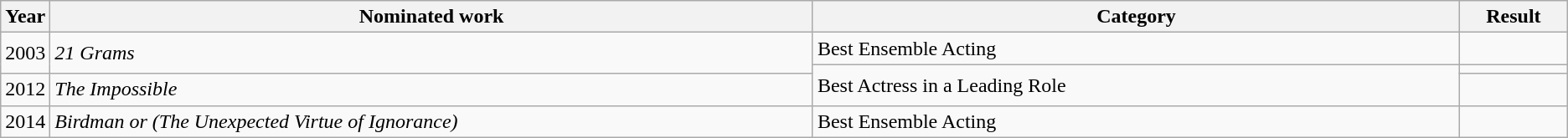<table class=wikitable>
<tr>
<th scope="col" style="width:1em;">Year</th>
<th scope="col" style="width:39em;">Nominated work</th>
<th scope="col" style="width:33em;">Category</th>
<th scope="col" style="width:5em;">Result</th>
</tr>
<tr>
<td rowspan="2">2003</td>
<td rowspan="2"><em>21 Grams</em></td>
<td>Best Ensemble Acting</td>
<td></td>
</tr>
<tr>
<td rowspan="2">Best Actress in a Leading Role</td>
<td></td>
</tr>
<tr>
<td>2012</td>
<td><em>The Impossible</em></td>
<td></td>
</tr>
<tr>
<td>2014</td>
<td><em>Birdman or (The Unexpected Virtue of Ignorance)</em></td>
<td>Best Ensemble Acting</td>
<td></td>
</tr>
</table>
